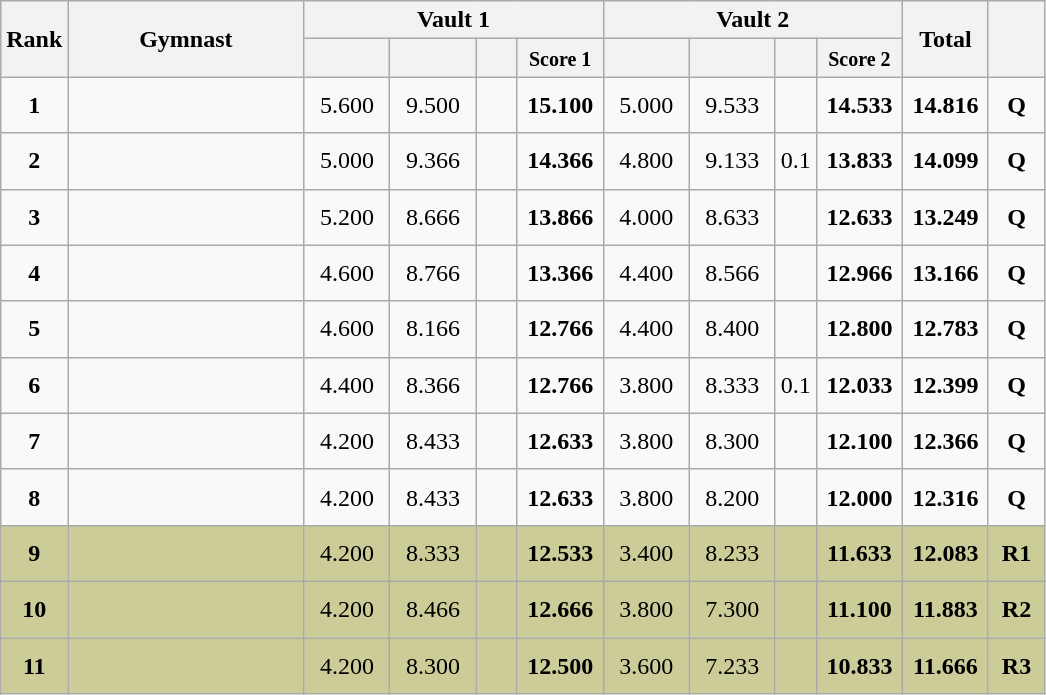<table style="text-align:center;" class="wikitable sortable">
<tr>
<th style="width:15px;" rowspan="2">Rank</th>
<th style="width:150px;" rowspan="2">Gymnast</th>
<th colspan="4">Vault 1</th>
<th colspan="4">Vault 2</th>
<th style="width:50px;" rowspan="2">Total</th>
<th style="width:30px;" rowspan="2"><small></small></th>
</tr>
<tr>
<th style="width:50px;"><small></small></th>
<th style="width:50px;"><small></small></th>
<th style="width:20px;"><small></small></th>
<th style="width:50px;"><small>Score 1</small></th>
<th style="width:50px;"><small></small></th>
<th style="width:50px;"><small></small></th>
<th style="width:20px;"><small></small></th>
<th style="width:50px;"><small>Score 2</small></th>
</tr>
<tr>
<td scope="row" style="text-align:center"><strong>1</strong></td>
<td style="height:30px; text-align:left;"></td>
<td>5.600</td>
<td>9.500</td>
<td></td>
<td><strong>15.100</strong></td>
<td>5.000</td>
<td>9.533</td>
<td></td>
<td><strong>14.533</strong></td>
<td><strong>14.816</strong></td>
<td><strong>Q</strong></td>
</tr>
<tr>
<td scope="row" style="text-align:center"><strong>2</strong></td>
<td style="height:30px; text-align:left;"></td>
<td>5.000</td>
<td>9.366</td>
<td></td>
<td><strong>14.366</strong></td>
<td>4.800</td>
<td>9.133</td>
<td>0.1</td>
<td><strong>13.833</strong></td>
<td><strong>14.099</strong></td>
<td><strong>Q</strong></td>
</tr>
<tr>
<td scope="row" style="text-align:center"><strong>3</strong></td>
<td style="height:30px; text-align:left;"></td>
<td>5.200</td>
<td>8.666</td>
<td></td>
<td><strong>13.866</strong></td>
<td>4.000</td>
<td>8.633</td>
<td></td>
<td><strong>12.633</strong></td>
<td><strong>13.249</strong></td>
<td><strong>Q</strong></td>
</tr>
<tr>
<td scope="row" style="text-align:center"><strong>4</strong></td>
<td style="height:30px; text-align:left;"></td>
<td>4.600</td>
<td>8.766</td>
<td></td>
<td><strong>13.366</strong></td>
<td>4.400</td>
<td>8.566</td>
<td></td>
<td><strong>12.966</strong></td>
<td><strong>13.166</strong></td>
<td><strong>Q</strong></td>
</tr>
<tr>
<td scope="row" style="text-align:center"><strong>5</strong></td>
<td style="height:30px; text-align:left;"></td>
<td>4.600</td>
<td>8.166</td>
<td></td>
<td><strong>12.766</strong></td>
<td>4.400</td>
<td>8.400</td>
<td></td>
<td><strong>12.800</strong></td>
<td><strong>12.783</strong></td>
<td><strong>Q</strong></td>
</tr>
<tr>
<td scope="row" style="text-align:center"><strong>6</strong></td>
<td style="height:30px; text-align:left;"></td>
<td>4.400</td>
<td>8.366</td>
<td></td>
<td><strong>12.766</strong></td>
<td>3.800</td>
<td>8.333</td>
<td>0.1</td>
<td><strong>12.033</strong></td>
<td><strong>12.399</strong></td>
<td><strong>Q</strong></td>
</tr>
<tr>
<td scope="row" style="text-align:center"><strong>7</strong></td>
<td style="height:30px; text-align:left;"></td>
<td>4.200</td>
<td>8.433</td>
<td></td>
<td><strong>12.633</strong></td>
<td>3.800</td>
<td>8.300</td>
<td></td>
<td><strong>12.100</strong></td>
<td><strong>12.366</strong></td>
<td><strong>Q</strong></td>
</tr>
<tr>
<td scope="row" style="text-align:center"><strong>8</strong></td>
<td style="height:30px; text-align:left;"></td>
<td>4.200</td>
<td>8.433</td>
<td></td>
<td><strong>12.633</strong></td>
<td>3.800</td>
<td>8.200</td>
<td></td>
<td><strong>12.000</strong></td>
<td><strong>12.316</strong></td>
<td><strong>Q</strong></td>
</tr>
<tr style="background:#cccc99;">
<td scope="row" style="text-align:center"><strong>9</strong></td>
<td style="height:30px; text-align:left;"></td>
<td>4.200</td>
<td>8.333</td>
<td></td>
<td><strong>12.533</strong></td>
<td>3.400</td>
<td>8.233</td>
<td></td>
<td><strong>11.633</strong></td>
<td><strong>12.083</strong></td>
<td><strong>R1</strong></td>
</tr>
<tr style="background:#cccc99;">
<td scope="row" style="text-align:center"><strong>10</strong></td>
<td style="height:30px; text-align:left;"></td>
<td>4.200</td>
<td>8.466</td>
<td></td>
<td><strong>12.666</strong></td>
<td>3.800</td>
<td>7.300</td>
<td></td>
<td><strong>11.100</strong></td>
<td><strong>11.883</strong></td>
<td><strong>R2</strong></td>
</tr>
<tr style="background:#cccc99;">
<td scope="row" style="text-align:center"><strong>11</strong></td>
<td style="height:30px; text-align:left;"></td>
<td>4.200</td>
<td>8.300</td>
<td></td>
<td><strong>12.500</strong></td>
<td>3.600</td>
<td>7.233</td>
<td></td>
<td><strong>10.833</strong></td>
<td><strong>11.666</strong></td>
<td><strong>R3</strong></td>
</tr>
</table>
